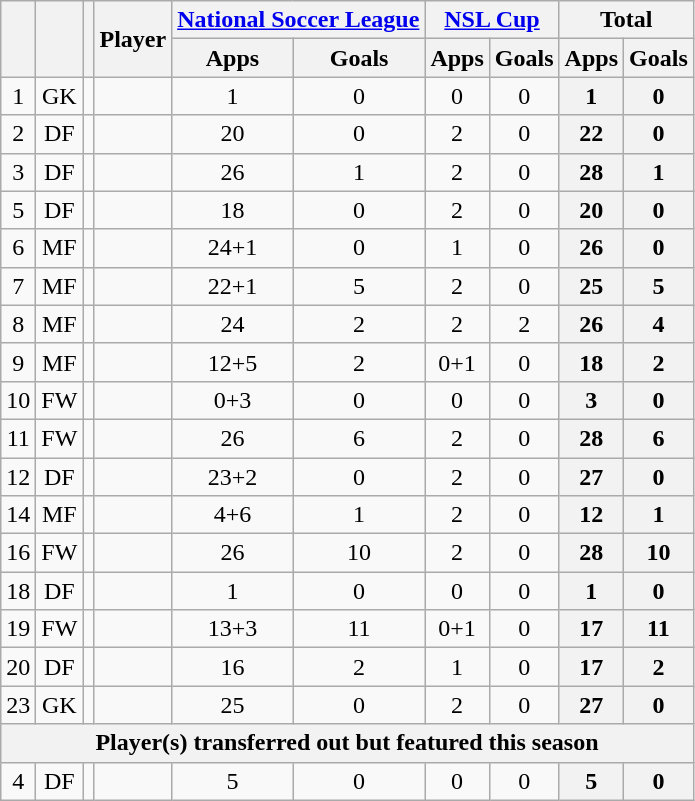<table class="wikitable sortable" style="text-align:center">
<tr>
<th rowspan="2"></th>
<th rowspan="2"></th>
<th rowspan="2"></th>
<th rowspan="2">Player</th>
<th colspan="2"><a href='#'>National Soccer League</a></th>
<th colspan="2"><a href='#'>NSL Cup</a></th>
<th colspan="2">Total</th>
</tr>
<tr>
<th>Apps</th>
<th>Goals</th>
<th>Apps</th>
<th>Goals</th>
<th>Apps</th>
<th>Goals</th>
</tr>
<tr>
<td>1</td>
<td>GK</td>
<td></td>
<td align="left"><br></td>
<td>1</td>
<td>0<br></td>
<td>0</td>
<td>0<br></td>
<th>1</th>
<th>0</th>
</tr>
<tr>
<td>2</td>
<td>DF</td>
<td></td>
<td align="left"><br></td>
<td>20</td>
<td>0<br></td>
<td>2</td>
<td>0<br></td>
<th>22</th>
<th>0</th>
</tr>
<tr>
<td>3</td>
<td>DF</td>
<td></td>
<td align="left"><br></td>
<td>26</td>
<td>1<br></td>
<td>2</td>
<td>0<br></td>
<th>28</th>
<th>1</th>
</tr>
<tr>
<td>5</td>
<td>DF</td>
<td></td>
<td align="left"><br></td>
<td>18</td>
<td>0<br></td>
<td>2</td>
<td>0<br></td>
<th>20</th>
<th>0</th>
</tr>
<tr>
<td>6</td>
<td>MF</td>
<td></td>
<td align="left"><br></td>
<td>24+1</td>
<td>0<br></td>
<td>1</td>
<td>0<br></td>
<th>26</th>
<th>0</th>
</tr>
<tr>
<td>7</td>
<td>MF</td>
<td></td>
<td align="left"><br></td>
<td>22+1</td>
<td>5<br></td>
<td>2</td>
<td>0<br></td>
<th>25</th>
<th>5</th>
</tr>
<tr>
<td>8</td>
<td>MF</td>
<td></td>
<td align="left"><br></td>
<td>24</td>
<td>2<br></td>
<td>2</td>
<td>2<br></td>
<th>26</th>
<th>4</th>
</tr>
<tr>
<td>9</td>
<td>MF</td>
<td></td>
<td align="left"><br></td>
<td>12+5</td>
<td>2<br></td>
<td>0+1</td>
<td>0<br></td>
<th>18</th>
<th>2</th>
</tr>
<tr>
<td>10</td>
<td>FW</td>
<td></td>
<td align="left"><br></td>
<td>0+3</td>
<td>0<br></td>
<td>0</td>
<td>0<br></td>
<th>3</th>
<th>0</th>
</tr>
<tr>
<td>11</td>
<td>FW</td>
<td></td>
<td align="left"><br></td>
<td>26</td>
<td>6<br></td>
<td>2</td>
<td>0<br></td>
<th>28</th>
<th>6</th>
</tr>
<tr>
<td>12</td>
<td>DF</td>
<td></td>
<td align="left"><br></td>
<td>23+2</td>
<td>0<br></td>
<td>2</td>
<td>0<br></td>
<th>27</th>
<th>0</th>
</tr>
<tr>
<td>14</td>
<td>MF</td>
<td></td>
<td align="left"><br></td>
<td>4+6</td>
<td>1<br></td>
<td>2</td>
<td>0<br></td>
<th>12</th>
<th>1</th>
</tr>
<tr>
<td>16</td>
<td>FW</td>
<td></td>
<td align="left"><br></td>
<td>26</td>
<td>10<br></td>
<td>2</td>
<td>0<br></td>
<th>28</th>
<th>10</th>
</tr>
<tr>
<td>18</td>
<td>DF</td>
<td></td>
<td align="left"><br></td>
<td>1</td>
<td>0<br></td>
<td>0</td>
<td>0<br></td>
<th>1</th>
<th>0</th>
</tr>
<tr>
<td>19</td>
<td>FW</td>
<td></td>
<td align="left"><br></td>
<td>13+3</td>
<td>11<br></td>
<td>0+1</td>
<td>0<br></td>
<th>17</th>
<th>11</th>
</tr>
<tr>
<td>20</td>
<td>DF</td>
<td></td>
<td align="left"><br></td>
<td>16</td>
<td>2<br></td>
<td>1</td>
<td>0<br></td>
<th>17</th>
<th>2</th>
</tr>
<tr>
<td>23</td>
<td>GK</td>
<td></td>
<td align="left"><br></td>
<td>25</td>
<td>0<br></td>
<td>2</td>
<td>0<br></td>
<th>27</th>
<th>0</th>
</tr>
<tr>
<th colspan="10">Player(s) transferred out but featured this season</th>
</tr>
<tr>
<td>4</td>
<td>DF</td>
<td></td>
<td align="left"><br></td>
<td>5</td>
<td>0<br></td>
<td>0</td>
<td>0<br></td>
<th>5</th>
<th>0</th>
</tr>
</table>
